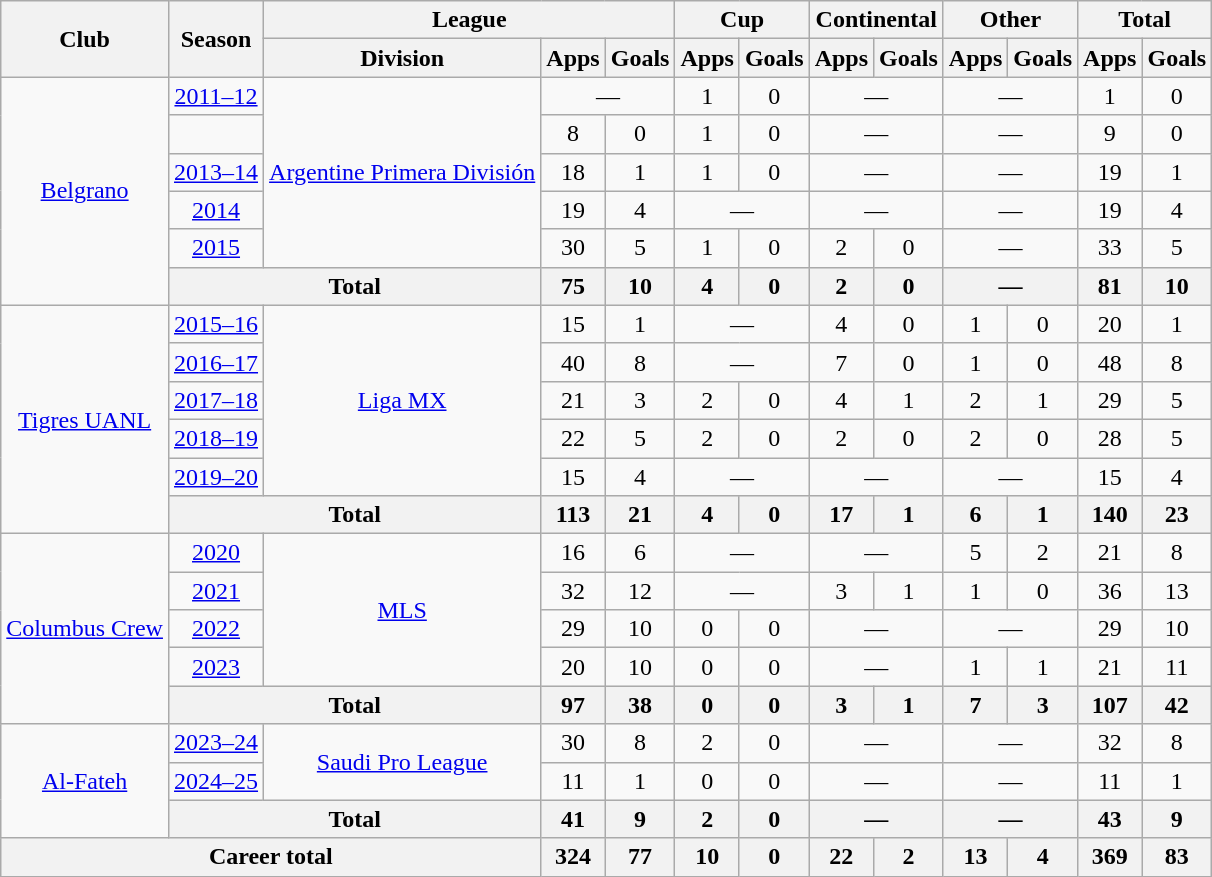<table class="wikitable" style="text-align:center">
<tr>
<th rowspan="2">Club</th>
<th rowspan="2">Season</th>
<th colspan="3">League</th>
<th colspan="2">Cup</th>
<th colspan="2">Continental</th>
<th colspan="2">Other</th>
<th colspan="2">Total</th>
</tr>
<tr>
<th>Division</th>
<th>Apps</th>
<th>Goals</th>
<th>Apps</th>
<th>Goals</th>
<th>Apps</th>
<th>Goals</th>
<th>Apps</th>
<th>Goals</th>
<th>Apps</th>
<th>Goals</th>
</tr>
<tr>
<td rowspan="6"><a href='#'>Belgrano</a></td>
<td><a href='#'>2011–12</a></td>
<td rowspan="5"><a href='#'>Argentine Primera División</a></td>
<td colspan="2">—</td>
<td>1</td>
<td>0</td>
<td colspan="2">—</td>
<td colspan="2">—</td>
<td>1</td>
<td>0</td>
</tr>
<tr>
<td></td>
<td>8</td>
<td>0</td>
<td>1</td>
<td>0</td>
<td colspan="2">—</td>
<td colspan="2">—</td>
<td>9</td>
<td>0</td>
</tr>
<tr>
<td><a href='#'>2013–14</a></td>
<td>18</td>
<td>1</td>
<td>1</td>
<td>0</td>
<td colspan="2">—</td>
<td colspan="2">—</td>
<td>19</td>
<td>1</td>
</tr>
<tr>
<td><a href='#'>2014</a></td>
<td>19</td>
<td>4</td>
<td colspan="2">—</td>
<td colspan="2">—</td>
<td colspan="2">—</td>
<td>19</td>
<td>4</td>
</tr>
<tr>
<td><a href='#'>2015</a></td>
<td>30</td>
<td>5</td>
<td>1</td>
<td>0</td>
<td>2</td>
<td>0</td>
<td colspan="2">—</td>
<td>33</td>
<td>5</td>
</tr>
<tr>
<th colspan="2">Total</th>
<th>75</th>
<th>10</th>
<th>4</th>
<th>0</th>
<th>2</th>
<th>0</th>
<th colspan="2">—</th>
<th>81</th>
<th>10</th>
</tr>
<tr>
<td rowspan="6"><a href='#'>Tigres UANL</a></td>
<td><a href='#'>2015–16</a></td>
<td rowspan="5"><a href='#'>Liga MX</a></td>
<td>15</td>
<td>1</td>
<td colspan="2">—</td>
<td>4</td>
<td>0</td>
<td>1</td>
<td>0</td>
<td>20</td>
<td>1</td>
</tr>
<tr>
<td><a href='#'>2016–17</a></td>
<td>40</td>
<td>8</td>
<td colspan="2">—</td>
<td>7</td>
<td>0</td>
<td>1</td>
<td>0</td>
<td>48</td>
<td>8</td>
</tr>
<tr>
<td><a href='#'>2017–18</a></td>
<td>21</td>
<td>3</td>
<td>2</td>
<td>0</td>
<td>4</td>
<td>1</td>
<td>2</td>
<td>1</td>
<td>29</td>
<td>5</td>
</tr>
<tr>
<td><a href='#'>2018–19</a></td>
<td>22</td>
<td>5</td>
<td>2</td>
<td>0</td>
<td>2</td>
<td>0</td>
<td>2</td>
<td>0</td>
<td>28</td>
<td>5</td>
</tr>
<tr>
<td><a href='#'>2019–20</a></td>
<td>15</td>
<td>4</td>
<td colspan="2">—</td>
<td colspan="2">—</td>
<td colspan="2">—</td>
<td>15</td>
<td>4</td>
</tr>
<tr>
<th colspan="2">Total</th>
<th>113</th>
<th>21</th>
<th>4</th>
<th>0</th>
<th>17</th>
<th>1</th>
<th>6</th>
<th>1</th>
<th>140</th>
<th>23</th>
</tr>
<tr>
<td rowspan="5"><a href='#'>Columbus Crew</a></td>
<td><a href='#'>2020</a></td>
<td rowspan="4"><a href='#'>MLS</a></td>
<td>16</td>
<td>6</td>
<td colspan="2">—</td>
<td colspan="2">—</td>
<td>5</td>
<td>2</td>
<td>21</td>
<td>8</td>
</tr>
<tr>
<td><a href='#'>2021</a></td>
<td>32</td>
<td>12</td>
<td colspan="2">—</td>
<td>3</td>
<td>1</td>
<td>1</td>
<td>0</td>
<td>36</td>
<td>13</td>
</tr>
<tr>
<td><a href='#'>2022</a></td>
<td>29</td>
<td>10</td>
<td>0</td>
<td>0</td>
<td colspan="2">—</td>
<td colspan="2">—</td>
<td>29</td>
<td>10</td>
</tr>
<tr>
<td><a href='#'>2023</a></td>
<td>20</td>
<td>10</td>
<td>0</td>
<td>0</td>
<td colspan="2">—</td>
<td>1</td>
<td>1</td>
<td>21</td>
<td>11</td>
</tr>
<tr>
<th colspan="2">Total</th>
<th>97</th>
<th>38</th>
<th>0</th>
<th>0</th>
<th>3</th>
<th>1</th>
<th>7</th>
<th>3</th>
<th>107</th>
<th>42</th>
</tr>
<tr>
<td rowspan="3"><a href='#'>Al-Fateh</a></td>
<td><a href='#'>2023–24</a></td>
<td rowspan="2"><a href='#'>Saudi Pro League</a></td>
<td>30</td>
<td>8</td>
<td>2</td>
<td>0</td>
<td colspan="2">—</td>
<td colspan="2">—</td>
<td>32</td>
<td>8</td>
</tr>
<tr>
<td><a href='#'>2024–25</a></td>
<td>11</td>
<td>1</td>
<td>0</td>
<td>0</td>
<td colspan="2">—</td>
<td colspan="2">—</td>
<td>11</td>
<td>1</td>
</tr>
<tr>
<th colspan="2">Total</th>
<th>41</th>
<th>9</th>
<th>2</th>
<th>0</th>
<th colspan="2">—</th>
<th colspan="2">—</th>
<th>43</th>
<th>9</th>
</tr>
<tr>
<th colspan="3">Career total</th>
<th>324</th>
<th>77</th>
<th>10</th>
<th>0</th>
<th>22</th>
<th>2</th>
<th>13</th>
<th>4</th>
<th>369</th>
<th>83</th>
</tr>
</table>
